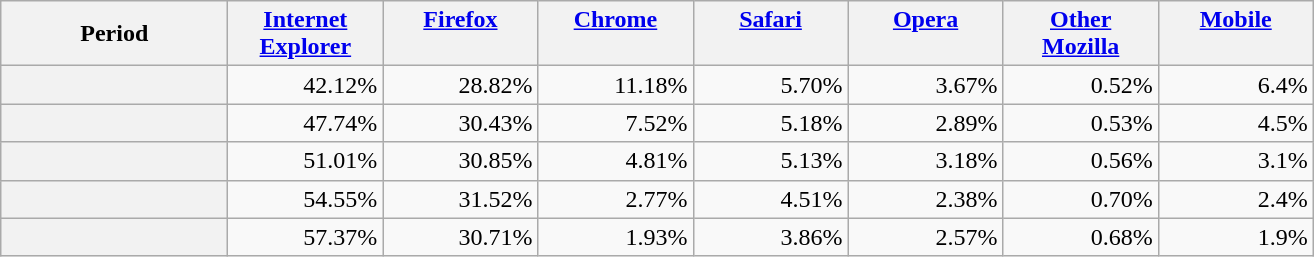<table class="wikitable plainrowheaders sortable" style="text-align:right;white-space:nowrap">
<tr>
<th scope="col" style="width:9em">Period<br></th>
<th scope="col" style="width:6em"><a href='#'>Internet<br>Explorer</a><br></th>
<th scope="col" style="width:6em"><a href='#'>Firefox</a><br><br></th>
<th scope="col" style="width:6em"><a href='#'>Chrome</a><br><br></th>
<th scope="col" style="width:6em"><a href='#'>Safari</a><br><br></th>
<th scope="col" style="width:6em"><a href='#'>Opera</a><br><br></th>
<th scope="col" style="width:6em"><a href='#'>Other<br>Mozilla</a><br></th>
<th scope="col" style="width:6em"><a href='#'>Mobile</a><br><br></th>
</tr>
<tr>
<th scope="row" style="text-align:right;"></th>
<td>42.12%</td>
<td>28.82%</td>
<td>11.18%</td>
<td>5.70%</td>
<td>3.67%</td>
<td>0.52%</td>
<td>6.4%</td>
</tr>
<tr>
<th scope="row" style="text-align:right;"></th>
<td>47.74%</td>
<td>30.43%</td>
<td>7.52%</td>
<td>5.18%</td>
<td>2.89%</td>
<td>0.53%</td>
<td>4.5%</td>
</tr>
<tr>
<th scope="row" style="text-align:right;"></th>
<td>51.01%</td>
<td>30.85%</td>
<td>4.81%</td>
<td>5.13%</td>
<td>3.18%</td>
<td>0.56%</td>
<td>3.1%</td>
</tr>
<tr>
<th scope="row" style="text-align:right;"></th>
<td>54.55%</td>
<td>31.52%</td>
<td>2.77%</td>
<td>4.51%</td>
<td>2.38%</td>
<td>0.70%</td>
<td>2.4%</td>
</tr>
<tr>
<th scope="row" style="text-align:right;"></th>
<td>57.37%</td>
<td>30.71%</td>
<td>1.93%</td>
<td>3.86%</td>
<td>2.57%</td>
<td>0.68%</td>
<td>1.9%</td>
</tr>
</table>
